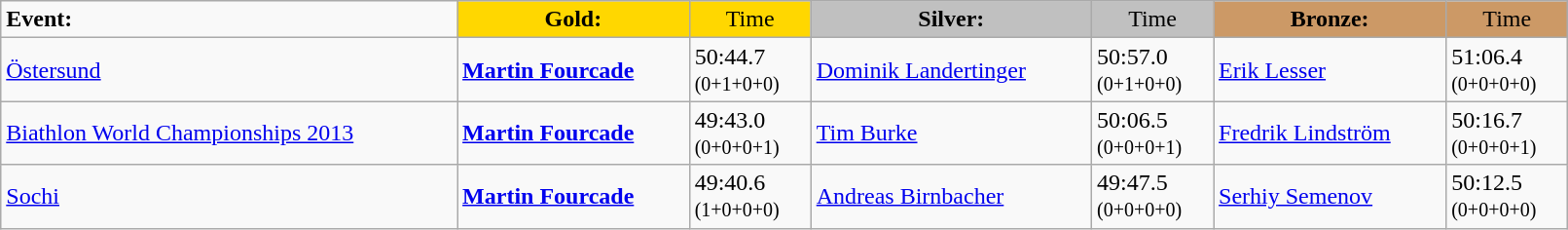<table class="wikitable" width=85%>
<tr>
<td><strong>Event:</strong></td>
<td style="text-align:center;background-color:gold;"><strong>Gold:</strong></td>
<td style="text-align:center;background-color:gold;">Time</td>
<td style="text-align:center;background-color:silver;"><strong>Silver:</strong></td>
<td style="text-align:center;background-color:silver;">Time</td>
<td style="text-align:center;background-color:#CC9966;"><strong>Bronze:</strong></td>
<td style="text-align:center;background-color:#CC9966;">Time</td>
</tr>
<tr>
<td><a href='#'>Östersund</a><br></td>
<td><strong><a href='#'>Martin Fourcade</a></strong><br><small></small></td>
<td>50:44.7<br><small>(0+1+0+0)</small></td>
<td><a href='#'>Dominik Landertinger</a><br><small></small></td>
<td>50:57.0<br><small>(0+1+0+0)</small></td>
<td><a href='#'>Erik Lesser</a><br><small></small></td>
<td>51:06.4<br><small>(0+0+0+0)</small></td>
</tr>
<tr>
<td><a href='#'>Biathlon World Championships 2013</a><br></td>
<td><strong><a href='#'>Martin Fourcade</a></strong><br><small></small></td>
<td>49:43.0<br><small>(0+0+0+1)</small></td>
<td><a href='#'>Tim Burke</a><br><small></small></td>
<td>50:06.5<br><small>(0+0+0+1)</small></td>
<td><a href='#'>Fredrik Lindström</a><br><small></small></td>
<td>50:16.7<br><small>(0+0+0+1)</small></td>
</tr>
<tr>
<td><a href='#'>Sochi</a><br></td>
<td><strong><a href='#'>Martin Fourcade</a></strong><br><small></small></td>
<td>49:40.6<br><small>(1+0+0+0)</small></td>
<td><a href='#'>Andreas Birnbacher</a><br><small></small></td>
<td>49:47.5<br><small>(0+0+0+0)</small></td>
<td><a href='#'>Serhiy Semenov</a><br><small></small></td>
<td>50:12.5<br><small>(0+0+0+0)</small></td>
</tr>
</table>
